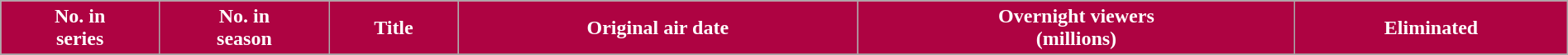<table class="wikitable plainrowheaders" style="width: 100%; margin-right: 0;">
<tr>
<th style="background: #ae0342; color: #fff;">No. in<br>series</th>
<th style="background: #ae0342; color: #fff;">No. in<br>season</th>
<th style="background: #ae0342; color: #fff;">Title</th>
<th style="background: #ae0342; color: #fff;">Original air date</th>
<th style="background: #ae0342; color: #fff;">Overnight viewers<br>(millions)</th>
<th style="background: #ae0342; color: #fff;">Eliminated</th>
</tr>
<tr>
</tr>
</table>
